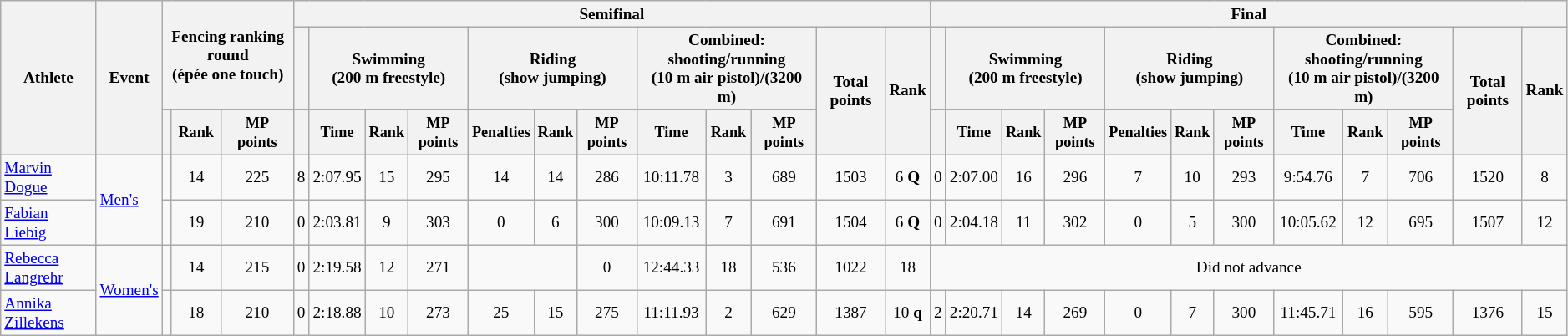<table class="wikitable" style="font-size:80%">
<tr>
<th rowspan="3">Athlete</th>
<th rowspan="3">Event</th>
<th rowspan="2" colspan="3">Fencing ranking round<br><span>(épée one touch)</span></th>
<th colspan="12">Semifinal</th>
<th colspan="12">Final</th>
</tr>
<tr>
<th></th>
<th colspan=3>Swimming<br><span>(200 m freestyle)</span></th>
<th colspan=3>Riding<br><span>(show jumping)</span></th>
<th colspan=3>Combined: shooting/running<br><span>(10 m air pistol)/(3200 m)</span></th>
<th rowspan=2>Total points</th>
<th rowspan=2>Rank</th>
<th></th>
<th colspan=3>Swimming<br><span>(200 m freestyle)</span></th>
<th colspan=3>Riding<br><span>(show jumping)</span></th>
<th colspan=3>Combined: shooting/running<br><span>(10 m air pistol)/(3200 m)</span></th>
<th rowspan=2>Total points</th>
<th rowspan=2>Rank</th>
</tr>
<tr style="font-size:95%">
<th></th>
<th>Rank</th>
<th>MP points</th>
<th></th>
<th>Time</th>
<th>Rank</th>
<th>MP points</th>
<th>Penalties</th>
<th>Rank</th>
<th>MP points</th>
<th>Time</th>
<th>Rank</th>
<th>MP points</th>
<th></th>
<th>Time</th>
<th>Rank</th>
<th>MP points</th>
<th>Penalties</th>
<th>Rank</th>
<th>MP points</th>
<th>Time</th>
<th>Rank</th>
<th>MP points</th>
</tr>
<tr align=center>
<td align=left><a href='#'>Marvin Dogue</a></td>
<td align=left rowspan=2><a href='#'>Men's</a></td>
<td></td>
<td>14</td>
<td>225</td>
<td>8</td>
<td>2:07.95</td>
<td>15</td>
<td>295</td>
<td>14</td>
<td>14</td>
<td>286</td>
<td>10:11.78</td>
<td>3</td>
<td>689</td>
<td>1503</td>
<td>6 <strong>Q</strong></td>
<td>0</td>
<td>2:07.00</td>
<td>16</td>
<td>296</td>
<td>7</td>
<td>10</td>
<td>293</td>
<td>9:54.76</td>
<td>7</td>
<td>706</td>
<td>1520</td>
<td>8</td>
</tr>
<tr align=center>
<td align=left><a href='#'>Fabian Liebig</a></td>
<td></td>
<td>19</td>
<td>210</td>
<td>0</td>
<td>2:03.81</td>
<td>9</td>
<td>303</td>
<td>0</td>
<td>6</td>
<td>300</td>
<td>10:09.13</td>
<td>7</td>
<td>691</td>
<td>1504</td>
<td>6 <strong>Q</strong></td>
<td>0</td>
<td>2:04.18</td>
<td>11</td>
<td>302</td>
<td>0</td>
<td>5</td>
<td>300</td>
<td>10:05.62</td>
<td>12</td>
<td>695</td>
<td>1507</td>
<td>12</td>
</tr>
<tr align=center>
<td align=left><a href='#'>Rebecca Langrehr</a></td>
<td align=left rowspan=2><a href='#'>Women's</a></td>
<td></td>
<td>14</td>
<td>215</td>
<td>0</td>
<td>2:19.58</td>
<td>12</td>
<td>271</td>
<td colspan=2></td>
<td>0</td>
<td>12:44.33</td>
<td>18</td>
<td>536</td>
<td>1022</td>
<td>18</td>
<td colspan=12>Did not advance</td>
</tr>
<tr align=center>
<td align=left><a href='#'>Annika Zillekens</a></td>
<td></td>
<td>18</td>
<td>210</td>
<td>0</td>
<td>2:18.88</td>
<td>10</td>
<td>273</td>
<td>25</td>
<td>15</td>
<td>275</td>
<td>11:11.93</td>
<td>2</td>
<td>629</td>
<td>1387</td>
<td>10 <strong>q</strong></td>
<td>2</td>
<td>2:20.71</td>
<td>14</td>
<td>269</td>
<td>0</td>
<td>7</td>
<td>300</td>
<td>11:45.71</td>
<td>16</td>
<td>595</td>
<td>1376</td>
<td>15</td>
</tr>
</table>
